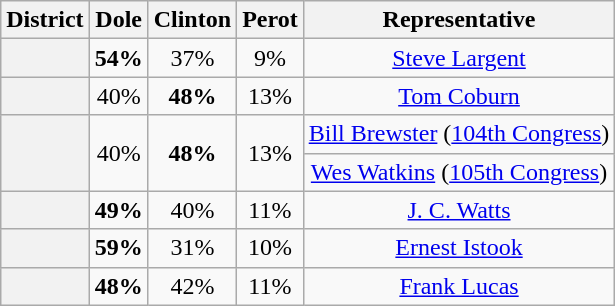<table class=wikitable>
<tr>
<th>District</th>
<th>Dole</th>
<th>Clinton</th>
<th>Perot</th>
<th>Representative</th>
</tr>
<tr align=center>
<th></th>
<td><strong>54%</strong></td>
<td>37%</td>
<td>9%</td>
<td><a href='#'>Steve Largent</a></td>
</tr>
<tr align=center>
<th></th>
<td>40%</td>
<td><strong>48%</strong></td>
<td>13%</td>
<td><a href='#'>Tom Coburn</a></td>
</tr>
<tr align=center>
<th rowspan=2 ></th>
<td rowspan=2>40%</td>
<td rowspan=2><strong>48%</strong></td>
<td rowspan=2>13%</td>
<td><a href='#'>Bill Brewster</a> (<a href='#'>104th Congress</a>)</td>
</tr>
<tr align=center>
<td><a href='#'>Wes Watkins</a> (<a href='#'>105th Congress</a>)</td>
</tr>
<tr align=center>
<th></th>
<td><strong>49%</strong></td>
<td>40%</td>
<td>11%</td>
<td><a href='#'>J. C. Watts</a></td>
</tr>
<tr align=center>
<th></th>
<td><strong>59%</strong></td>
<td>31%</td>
<td>10%</td>
<td><a href='#'>Ernest Istook</a></td>
</tr>
<tr align=center>
<th></th>
<td><strong>48%</strong></td>
<td>42%</td>
<td>11%</td>
<td><a href='#'>Frank Lucas</a></td>
</tr>
</table>
